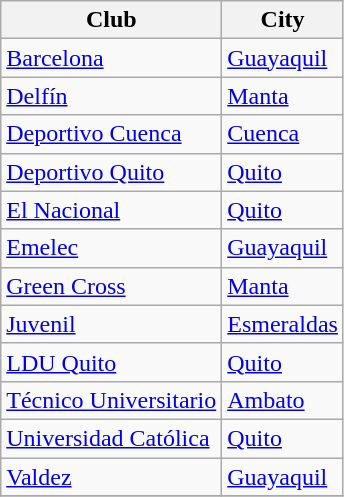<table class="wikitable sortable">
<tr>
<th>Club</th>
<th>City</th>
</tr>
<tr>
<td><a href='#'>Barcelona</a></td>
<td><a href='#'>Guayaquil</a></td>
</tr>
<tr>
<td><a href='#'>Delfín</a></td>
<td><a href='#'>Manta</a></td>
</tr>
<tr>
<td><a href='#'>Deportivo Cuenca</a></td>
<td><a href='#'>Cuenca</a></td>
</tr>
<tr>
<td><a href='#'>Deportivo Quito</a></td>
<td><a href='#'>Quito</a></td>
</tr>
<tr>
<td><a href='#'>El Nacional</a></td>
<td><a href='#'>Quito</a></td>
</tr>
<tr>
<td><a href='#'>Emelec</a></td>
<td><a href='#'>Guayaquil</a></td>
</tr>
<tr>
<td><a href='#'>Green Cross</a></td>
<td><a href='#'>Manta</a></td>
</tr>
<tr>
<td><a href='#'>Juvenil</a></td>
<td><a href='#'>Esmeraldas</a></td>
</tr>
<tr>
<td><a href='#'>LDU Quito</a></td>
<td><a href='#'>Quito</a></td>
</tr>
<tr>
<td><a href='#'>Técnico Universitario</a></td>
<td><a href='#'>Ambato</a></td>
</tr>
<tr>
<td><a href='#'>Universidad Católica</a></td>
<td><a href='#'>Quito</a></td>
</tr>
<tr>
<td><a href='#'>Valdez</a></td>
<td><a href='#'>Guayaquil</a></td>
</tr>
<tr>
</tr>
</table>
